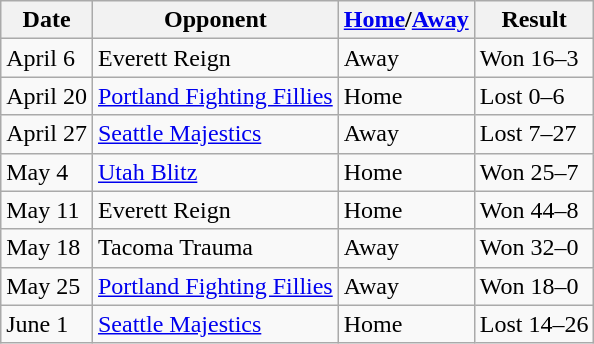<table class="wikitable">
<tr>
<th>Date</th>
<th>Opponent</th>
<th><a href='#'>Home</a>/<a href='#'>Away</a></th>
<th>Result</th>
</tr>
<tr>
<td>April 6</td>
<td>Everett Reign</td>
<td>Away</td>
<td>Won 16–3</td>
</tr>
<tr>
<td>April 20</td>
<td><a href='#'>Portland Fighting Fillies</a></td>
<td>Home</td>
<td>Lost 0–6</td>
</tr>
<tr>
<td>April 27</td>
<td><a href='#'>Seattle Majestics</a></td>
<td>Away</td>
<td>Lost 7–27</td>
</tr>
<tr>
<td>May 4</td>
<td><a href='#'>Utah Blitz</a></td>
<td>Home</td>
<td>Won 25–7</td>
</tr>
<tr>
<td>May 11</td>
<td>Everett Reign</td>
<td>Home</td>
<td>Won 44–8</td>
</tr>
<tr>
<td>May 18</td>
<td>Tacoma Trauma</td>
<td>Away</td>
<td>Won 32–0</td>
</tr>
<tr>
<td>May 25</td>
<td><a href='#'>Portland Fighting Fillies</a></td>
<td>Away</td>
<td>Won 18–0</td>
</tr>
<tr>
<td>June 1</td>
<td><a href='#'>Seattle Majestics</a></td>
<td>Home</td>
<td>Lost 14–26</td>
</tr>
</table>
